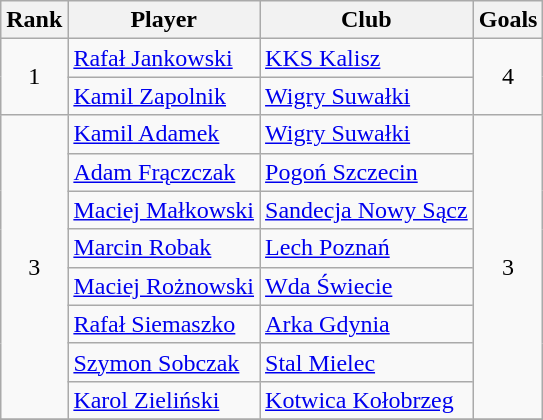<table class="wikitable" style="text-align:center">
<tr>
<th>Rank</th>
<th>Player</th>
<th>Club</th>
<th>Goals</th>
</tr>
<tr>
<td rowspan="2">1</td>
<td align="left"> <a href='#'>Rafał Jankowski</a></td>
<td align="left"><a href='#'>KKS Kalisz</a></td>
<td rowspan="2">4</td>
</tr>
<tr>
<td align="left"> <a href='#'>Kamil Zapolnik</a></td>
<td align="left"><a href='#'>Wigry Suwałki</a></td>
</tr>
<tr>
<td rowspan="8">3</td>
<td align="left"> <a href='#'>Kamil Adamek</a></td>
<td align="left"><a href='#'>Wigry Suwałki</a></td>
<td rowspan="8">3</td>
</tr>
<tr>
<td align="left"> <a href='#'>Adam Frączczak</a></td>
<td align="left"><a href='#'>Pogoń Szczecin</a></td>
</tr>
<tr>
<td align="left"> <a href='#'>Maciej Małkowski</a></td>
<td align="left"><a href='#'>Sandecja Nowy Sącz</a></td>
</tr>
<tr>
<td align="left"> <a href='#'>Marcin Robak</a></td>
<td align="left"><a href='#'>Lech Poznań</a></td>
</tr>
<tr>
<td align="left"> <a href='#'>Maciej Rożnowski</a></td>
<td align="left"><a href='#'>Wda Świecie</a></td>
</tr>
<tr>
<td align="left"> <a href='#'>Rafał Siemaszko</a></td>
<td align="left"><a href='#'>Arka Gdynia</a></td>
</tr>
<tr>
<td align="left"> <a href='#'>Szymon Sobczak</a></td>
<td align="left"><a href='#'>Stal Mielec</a></td>
</tr>
<tr>
<td align="left"> <a href='#'>Karol Zieliński</a></td>
<td align="left"><a href='#'>Kotwica Kołobrzeg</a></td>
</tr>
<tr>
</tr>
</table>
